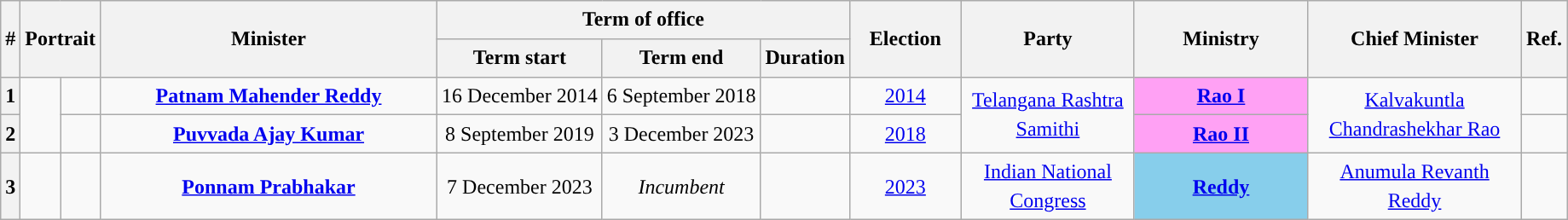<table class="wikitable" style="line-height:1.4em; text-align:center">
<tr>
<th rowspan=2>#</th>
<th rowspan=2 colspan="2">Portrait</th>
<th rowspan=2 style="width:16em">Minister<br></th>
<th colspan="3">Term of office</th>
<th rowspan=2 style="width:5em">Election<br></th>
<th rowspan=2 style="width:8em">Party</th>
<th rowspan=2 style="width:8em">Ministry</th>
<th rowspan=2 style="width:10em">Chief Minister</th>
<th rowspan=2>Ref.</th>
</tr>
<tr>
<th>Term start</th>
<th>Term end</th>
<th>Duration</th>
</tr>
<tr>
<th>1</th>
<td rowspan=2></td>
<td></td>
<td><strong><a href='#'>Patnam Mahender Reddy</a></strong><br></td>
<td>16 December 2014</td>
<td>6 September 2018</td>
<td><strong></strong></td>
<td><a href='#'>2014</a><br></td>
<td rowspan="2"><a href='#'>Telangana Rashtra Samithi</a></td>
<td bgcolor="#FFA1F4"><strong><a href='#'>Rao I</a></strong></td>
<td rowspan="2"><a href='#'>Kalvakuntla Chandrashekhar Rao</a></td>
<td></td>
</tr>
<tr>
<th>2</th>
<td></td>
<td><strong><a href='#'>Puvvada Ajay Kumar</a></strong><br></td>
<td>8 September 2019</td>
<td>3 December 2023</td>
<td><strong></strong></td>
<td><a href='#'>2018</a><br></td>
<td bgcolor="#FFA1F4"><strong><a href='#'>Rao II</a></strong></td>
<td></td>
</tr>
<tr>
<th>3</th>
<td></td>
<td></td>
<td><strong><a href='#'>Ponnam Prabhakar</a></strong><br></td>
<td>7 December 2023</td>
<td><em>Incumbent</em></td>
<td><strong></strong></td>
<td><a href='#'>2023</a><br></td>
<td><a href='#'>Indian National Congress</a></td>
<td bgcolor="#87CEEB"><strong><a href='#'>Reddy</a></strong></td>
<td><a href='#'>Anumula Revanth Reddy</a></td>
<td></td>
</tr>
</table>
